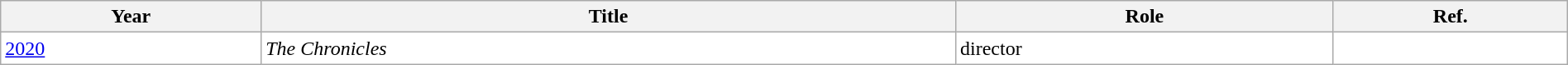<table class="wikitable plainrowheaders" style="width:100%; margin:auto; background:#fff;">
<tr>
<th>Year</th>
<th>Title</th>
<th>Role</th>
<th>Ref.</th>
</tr>
<tr>
<td rowspan=1><a href='#'>2020</a></td>
<td><em>The Chronicles</em></td>
<td>director</td>
<td></td>
</tr>
</table>
